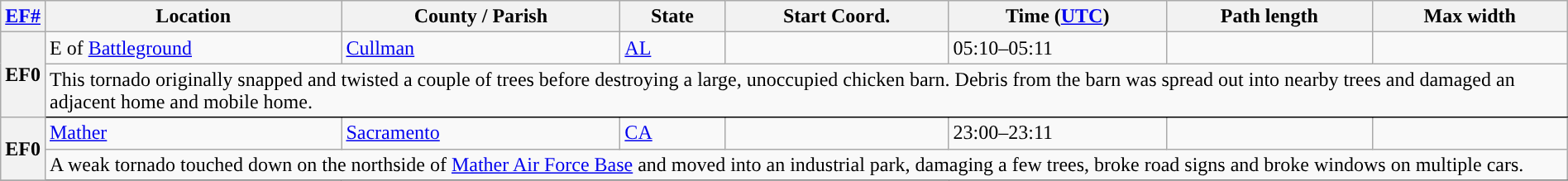<table class="wikitable sortable" style="width:100%;">
<tr>
<th scope="col" width="2%" align="center"><a href='#'>EF#</a></th>
<th scope="col" align="center" class="unsortable">Location</th>
<th scope="col" align="center" class="unsortable">County / Parish</th>
<th scope="col" align="center">State</th>
<th scope="col" align="center">Start Coord.</th>
<th scope="col" align="center">Time (<a href='#'>UTC</a>)</th>
<th scope="col" align="center">Path length</th>
<th scope="col" align="center">Max width</th>
</tr>
<tr>
<th scope="row" rowspan="2" style="background-color:#">EF0</th>
<td>E of <a href='#'>Battleground</a></td>
<td><a href='#'>Cullman</a></td>
<td><a href='#'>AL</a></td>
<td></td>
<td>05:10–05:11</td>
<td></td>
<td></td>
</tr>
<tr class="expand-child">
<td colspan="8" style=" border-bottom: 1px solid black;">This tornado originally snapped and twisted a couple of trees before destroying a large, unoccupied chicken barn. Debris from the barn was spread out into nearby trees and damaged an adjacent home and mobile home.</td>
</tr>
<tr>
<th scope="row" rowspan="2" style="background-color:#">EF0</th>
<td><a href='#'>Mather</a></td>
<td><a href='#'>Sacramento</a></td>
<td><a href='#'>CA</a></td>
<td></td>
<td>23:00–23:11</td>
<td></td>
<td></td>
</tr>
<tr class="expand-child">
<td colspan="8" style=" border-bottom: 1px solid black;">A weak tornado touched down on the northside of <a href='#'>Mather Air Force Base</a> and moved into an industrial park, damaging a few trees, broke road signs and broke windows on multiple cars.</td>
</tr>
<tr>
</tr>
</table>
